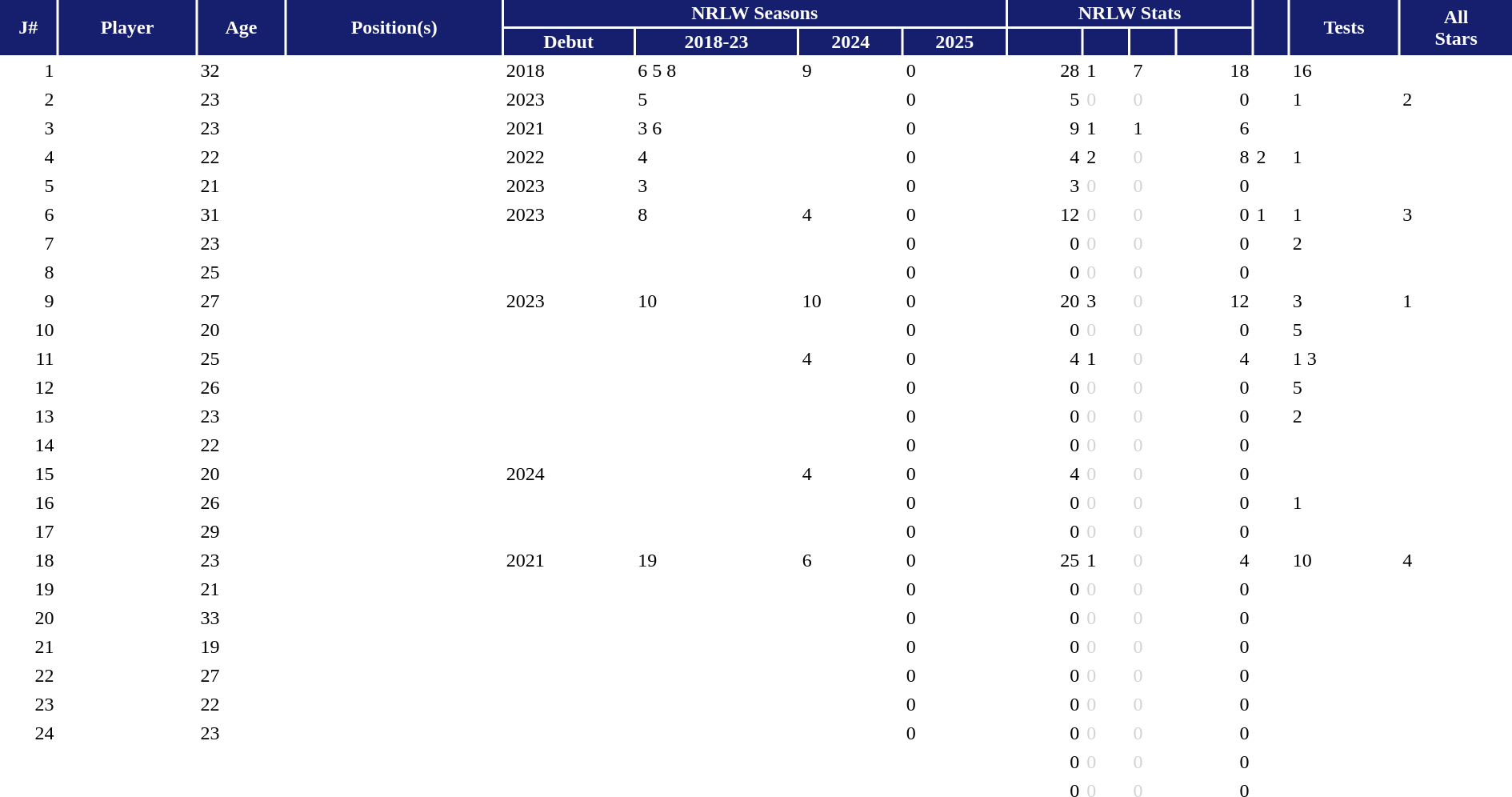<table class="sortable" border="0" cellspacing="2" cellpadding="2" style="width:100%;" style="text-align:center;">
<tr style="background:#151F6D; color:white">
<th rowspan=2>J#</th>
<th rowspan=2>Player</th>
<th rowspan=2>Age</th>
<th rowspan=2>Position(s)</th>
<th colspan=4>NRLW Seasons</th>
<th colspan=4>NRLW Stats</th>
<th rowspan=2 class="unsortable"></th>
<th rowspan=2 class="unsortable">Tests</th>
<th rowspan=2 class="unsortable">All <br> Stars</th>
</tr>
<tr style="background:#151F6D; color:white">
<th class="unsortable">Debut</th>
<th class="unsortable">2018-23</th>
<th class="unsortable">2024</th>
<th class="unsortable">2025</th>
<th></th>
<th></th>
<th class="unsortable"></th>
<th></th>
</tr>
<tr>
<td align=right>1</td>
<td align=left></td>
<td>32</td>
<td></td>
<td>2018</td>
<td align=left> 6  5  8</td>
<td align=left> 9</td>
<td align=left> 0</td>
<td align=right>28</td>
<td>1</td>
<td>7</td>
<td align=right>18</td>
<td></td>
<td align=left> 16</td>
<td></td>
</tr>
<tr>
<td align=right>2</td>
<td align=left></td>
<td>23</td>
<td></td>
<td>2023</td>
<td align=left> 5</td>
<td></td>
<td align=left> 0</td>
<td align=right>5</td>
<td style="color:lightgray">0</td>
<td style="color:lightgray">0</td>
<td align=right>0</td>
<td></td>
<td align=left> 1</td>
<td align=left> 2</td>
</tr>
<tr>
<td align=right>3</td>
<td align=left></td>
<td>23</td>
<td></td>
<td>2021</td>
<td align=left> 3  6</td>
<td align=left> </td>
<td align=left> 0</td>
<td align=right>9</td>
<td>1</td>
<td>1</td>
<td align=right>6</td>
<td></td>
<td></td>
<td></td>
</tr>
<tr>
<td align=right>4</td>
<td align=left></td>
<td>22</td>
<td></td>
<td>2022</td>
<td align=left> 4</td>
<td align=left> </td>
<td align=left> 0</td>
<td align=right>4</td>
<td>2</td>
<td style="color:lightgray">0</td>
<td align=right>8</td>
<td align=left> 2</td>
<td align=left> 1</td>
<td></td>
</tr>
<tr>
<td align=right>5</td>
<td align=left></td>
<td>21</td>
<td></td>
<td>2023</td>
<td align=left> 3</td>
<td></td>
<td align=left> 0</td>
<td align=right>3</td>
<td style="color:lightgray">0</td>
<td style="color:lightgray">0</td>
<td align=right>0</td>
<td></td>
<td></td>
<td></td>
</tr>
<tr>
<td align=right>6</td>
<td align=left></td>
<td>31</td>
<td></td>
<td>2023</td>
<td align=left> 8</td>
<td align=left> 4</td>
<td align=left> 0</td>
<td align=right>12</td>
<td style="color:lightgray">0</td>
<td style="color:lightgray">0</td>
<td align=right>0</td>
<td align=left> 1</td>
<td align=left> 1</td>
<td align=left> 3</td>
</tr>
<tr>
<td align=right>7</td>
<td align=left></td>
<td>23</td>
<td></td>
<td></td>
<td></td>
<td></td>
<td align=left> 0</td>
<td align=right>0</td>
<td style="color:lightgray">0</td>
<td style="color:lightgray">0</td>
<td align=right>0</td>
<td></td>
<td align=left> 2</td>
<td></td>
</tr>
<tr>
<td align=right>8</td>
<td align=left></td>
<td>25</td>
<td></td>
<td></td>
<td></td>
<td></td>
<td align=left> 0</td>
<td align=right>0</td>
<td style="color:lightgray">0</td>
<td style="color:lightgray">0</td>
<td align=right>0</td>
<td></td>
<td></td>
<td></td>
</tr>
<tr>
<td align=right>9</td>
<td align=left></td>
<td>27</td>
<td></td>
<td>2023</td>
<td align=left> 10</td>
<td align=left> 10</td>
<td align=left> 0</td>
<td align=right>20</td>
<td>3</td>
<td style="color:lightgray">0</td>
<td align=right>12</td>
<td></td>
<td align=left> 3</td>
<td align=left> 1</td>
</tr>
<tr>
<td align=right>10</td>
<td align=left></td>
<td>20</td>
<td></td>
<td></td>
<td></td>
<td align=left> </td>
<td align=left> 0</td>
<td align=right>0</td>
<td style="color:lightgray">0</td>
<td style="color:lightgray">0</td>
<td align=right>0</td>
<td></td>
<td align=left> 5</td>
<td></td>
</tr>
<tr>
<td align=right>11</td>
<td align=left></td>
<td>25</td>
<td></td>
<td></td>
<td></td>
<td align=left> 4</td>
<td align=left> 0</td>
<td align=right>4</td>
<td>1</td>
<td style="color:lightgray">0</td>
<td align=right>4</td>
<td></td>
<td align=left> 1  3</td>
<td></td>
</tr>
<tr>
<td align=right>12</td>
<td align=left></td>
<td>26</td>
<td></td>
<td></td>
<td></td>
<td></td>
<td align=left> 0</td>
<td align=right>0</td>
<td style="color:lightgray">0</td>
<td style="color:lightgray">0</td>
<td align=right>0</td>
<td></td>
<td align=left> 5</td>
<td></td>
</tr>
<tr>
<td align=right>13</td>
<td align=left></td>
<td>23</td>
<td></td>
<td></td>
<td></td>
<td align=left> </td>
<td align=left> 0</td>
<td align=right>0</td>
<td style="color:lightgray">0</td>
<td style="color:lightgray">0</td>
<td align=right>0</td>
<td></td>
<td align=left> 2</td>
<td></td>
</tr>
<tr>
<td align=right>14</td>
<td align=left></td>
<td>22</td>
<td></td>
<td></td>
<td></td>
<td align=left> </td>
<td align=left> 0</td>
<td align=right>0</td>
<td style="color:lightgray">0</td>
<td style="color:lightgray">0</td>
<td align=right>0</td>
<td></td>
<td></td>
<td></td>
</tr>
<tr>
<td align=right>15</td>
<td align=left></td>
<td>20</td>
<td></td>
<td>2024</td>
<td></td>
<td align=left> 4</td>
<td align=left> 0</td>
<td align=right>4</td>
<td style="color:lightgray">0</td>
<td style="color:lightgray">0</td>
<td align=right>0</td>
<td></td>
<td></td>
<td></td>
</tr>
<tr>
<td align=right>16</td>
<td align=left></td>
<td>26</td>
<td></td>
<td></td>
<td></td>
<td></td>
<td align=left> 0</td>
<td align=right>0</td>
<td style="color:lightgray">0</td>
<td style="color:lightgray">0</td>
<td align=right>0</td>
<td></td>
<td align=left> 1</td>
<td></td>
</tr>
<tr>
<td align=right>17</td>
<td align=left></td>
<td>29</td>
<td></td>
<td></td>
<td></td>
<td></td>
<td align=left> 0</td>
<td align=right>0</td>
<td style="color:lightgray">0</td>
<td style="color:lightgray">0</td>
<td align=right>0</td>
<td></td>
<td></td>
<td></td>
</tr>
<tr>
<td align=right>18</td>
<td align=left></td>
<td>23</td>
<td></td>
<td>2021</td>
<td align=left> 19</td>
<td align=left> 6</td>
<td align=left> 0</td>
<td align=right>25</td>
<td>1</td>
<td style="color:lightgray">0</td>
<td align=right>4</td>
<td></td>
<td align=left> 10</td>
<td align=left> 4</td>
</tr>
<tr>
<td align=right>19</td>
<td align=left></td>
<td>21</td>
<td></td>
<td></td>
<td></td>
<td></td>
<td align=left> 0</td>
<td align=right>0</td>
<td style="color:lightgray">0</td>
<td style="color:lightgray">0</td>
<td align=right>0</td>
<td></td>
<td></td>
<td></td>
</tr>
<tr>
<td align=right>20</td>
<td align=left></td>
<td>33</td>
<td></td>
<td></td>
<td></td>
<td></td>
<td align=left> 0</td>
<td align=right>0</td>
<td style="color:lightgray">0</td>
<td style="color:lightgray">0</td>
<td align=right>0</td>
<td></td>
<td></td>
<td></td>
</tr>
<tr>
<td align=right>21</td>
<td align=left></td>
<td>19</td>
<td></td>
<td></td>
<td></td>
<td></td>
<td align=left> 0</td>
<td align=right>0</td>
<td style="color:lightgray">0</td>
<td style="color:lightgray">0</td>
<td align=right>0</td>
<td></td>
<td></td>
<td></td>
</tr>
<tr>
<td align=right>22</td>
<td align=left></td>
<td>27</td>
<td></td>
<td></td>
<td></td>
<td></td>
<td align=left> 0</td>
<td align=right>0</td>
<td style="color:lightgray">0</td>
<td style="color:lightgray">0</td>
<td align=right>0</td>
<td></td>
<td></td>
<td></td>
</tr>
<tr>
<td align=right>23</td>
<td align=left></td>
<td>22</td>
<td></td>
<td></td>
<td></td>
<td></td>
<td align=left> 0</td>
<td align=right>0</td>
<td style="color:lightgray">0</td>
<td style="color:lightgray">0</td>
<td align=right>0</td>
<td></td>
<td></td>
<td></td>
</tr>
<tr>
<td align=right>24</td>
<td align=left></td>
<td>23</td>
<td></td>
<td></td>
<td></td>
<td></td>
<td align=left> 0</td>
<td align=right>0</td>
<td style="color:lightgray">0</td>
<td style="color:lightgray">0</td>
<td align=right>0</td>
<td></td>
<td></td>
<td></td>
</tr>
<tr>
<td align=right></td>
<td align=left></td>
<td></td>
<td></td>
<td></td>
<td></td>
<td></td>
<td></td>
<td align=right>0</td>
<td style="color:lightgray">0</td>
<td style="color:lightgray">0</td>
<td align=right>0</td>
<td></td>
<td></td>
<td></td>
</tr>
<tr>
<td align=right></td>
<td align=left></td>
<td></td>
<td></td>
<td></td>
<td></td>
<td></td>
<td></td>
<td align=right>0</td>
<td style="color:lightgray">0</td>
<td style="color:lightgray">0</td>
<td align=right>0</td>
<td></td>
<td></td>
<td></td>
</tr>
</table>
